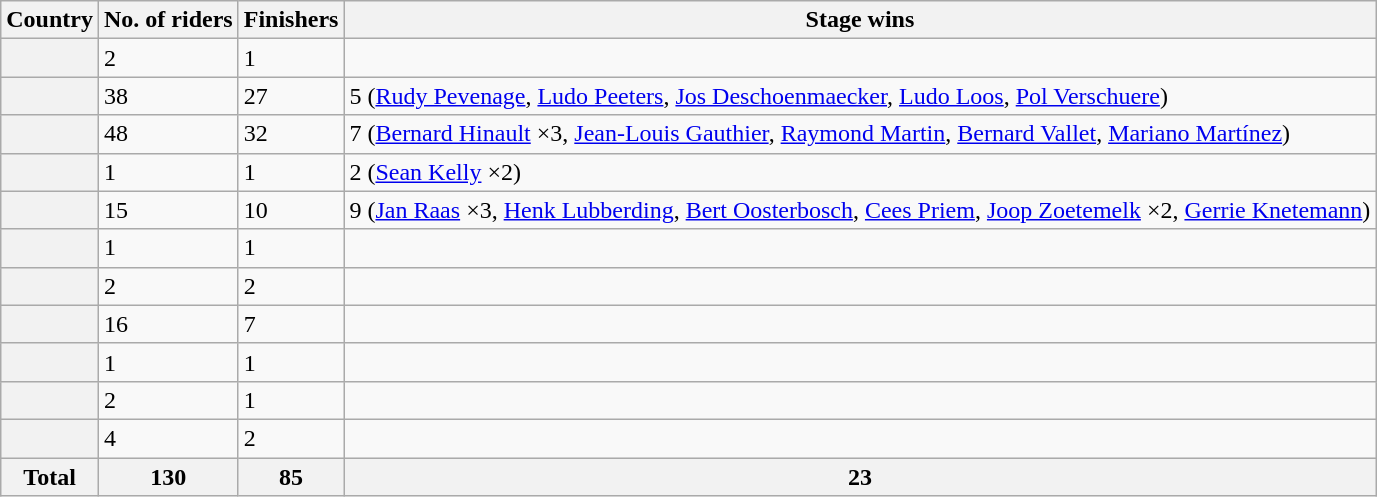<table class="wikitable plainrowheaders sortable">
<tr>
<th scope="col">Country</th>
<th scope="col">No. of riders</th>
<th scope="col">Finishers</th>
<th scope="col">Stage wins</th>
</tr>
<tr>
<th scope="row"></th>
<td>2</td>
<td>1</td>
<td></td>
</tr>
<tr>
<th scope="row"></th>
<td>38</td>
<td>27</td>
<td>5 (<a href='#'>Rudy Pevenage</a>, <a href='#'>Ludo Peeters</a>, <a href='#'>Jos Deschoenmaecker</a>, <a href='#'>Ludo Loos</a>, <a href='#'>Pol Verschuere</a>)</td>
</tr>
<tr>
<th scope="row"></th>
<td>48</td>
<td>32</td>
<td>7 (<a href='#'>Bernard Hinault</a> ×3, <a href='#'>Jean-Louis Gauthier</a>, <a href='#'>Raymond Martin</a>, <a href='#'>Bernard Vallet</a>, <a href='#'>Mariano Martínez</a>)</td>
</tr>
<tr>
<th scope="row"></th>
<td>1</td>
<td>1</td>
<td>2 (<a href='#'>Sean Kelly</a> ×2)</td>
</tr>
<tr>
<th scope="row"></th>
<td>15</td>
<td>10</td>
<td>9 (<a href='#'>Jan Raas</a> ×3, <a href='#'>Henk Lubberding</a>, <a href='#'>Bert Oosterbosch</a>, <a href='#'>Cees Priem</a>, <a href='#'>Joop Zoetemelk</a> ×2, <a href='#'>Gerrie Knetemann</a>)</td>
</tr>
<tr>
<th scope="row"></th>
<td>1</td>
<td>1</td>
<td></td>
</tr>
<tr>
<th scope="row"></th>
<td>2</td>
<td>2</td>
<td></td>
</tr>
<tr>
<th scope="row"></th>
<td>16</td>
<td>7</td>
<td></td>
</tr>
<tr>
<th scope="row"></th>
<td>1</td>
<td>1</td>
<td></td>
</tr>
<tr>
<th scope="row"></th>
<td>2</td>
<td>1</td>
<td></td>
</tr>
<tr>
<th scope="row"></th>
<td>4</td>
<td>2</td>
<td></td>
</tr>
<tr>
<th>Total</th>
<th>130</th>
<th>85</th>
<th>23</th>
</tr>
</table>
